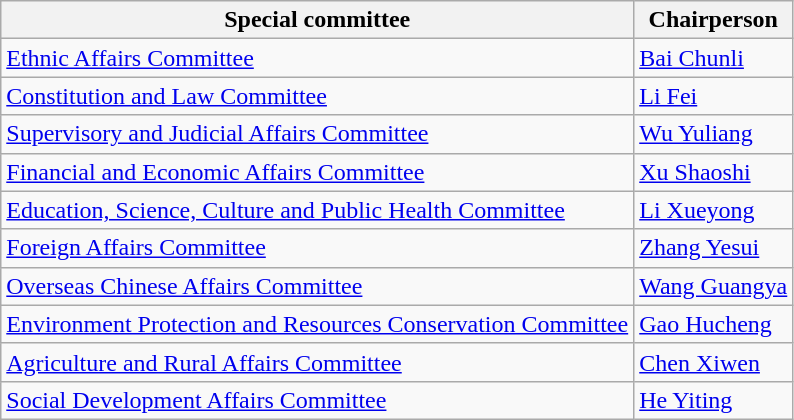<table class="wikitable">
<tr>
<th>Special committee</th>
<th>Chairperson</th>
</tr>
<tr>
<td><a href='#'>Ethnic Affairs Committee</a></td>
<td><a href='#'>Bai Chunli</a></td>
</tr>
<tr>
<td><a href='#'>Constitution and Law Committee</a></td>
<td><a href='#'>Li Fei</a></td>
</tr>
<tr>
<td><a href='#'>Supervisory and Judicial Affairs Committee</a></td>
<td><a href='#'>Wu Yuliang</a></td>
</tr>
<tr>
<td><a href='#'>Financial and Economic Affairs Committee</a></td>
<td><a href='#'>Xu Shaoshi</a></td>
</tr>
<tr>
<td><a href='#'>Education, Science, Culture and Public Health Committee</a></td>
<td><a href='#'>Li Xueyong</a></td>
</tr>
<tr>
<td><a href='#'>Foreign Affairs Committee</a></td>
<td><a href='#'>Zhang Yesui</a></td>
</tr>
<tr>
<td><a href='#'>Overseas Chinese Affairs Committee</a></td>
<td><a href='#'>Wang Guangya</a></td>
</tr>
<tr>
<td><a href='#'>Environment Protection and Resources Conservation Committee</a></td>
<td><a href='#'>Gao Hucheng</a></td>
</tr>
<tr>
<td><a href='#'>Agriculture and Rural Affairs Committee</a></td>
<td><a href='#'>Chen Xiwen</a></td>
</tr>
<tr>
<td><a href='#'>Social Development Affairs Committee</a></td>
<td><a href='#'>He Yiting</a></td>
</tr>
</table>
